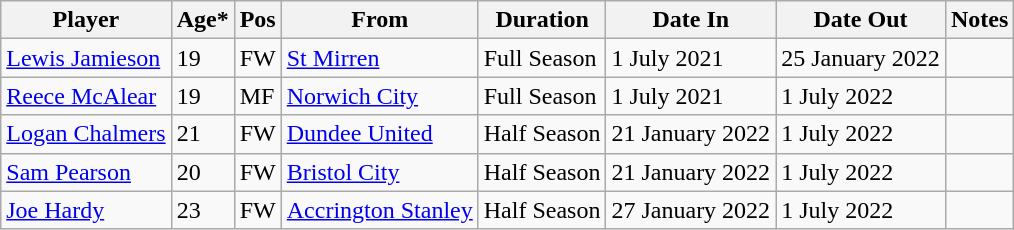<table class="wikitable">
<tr>
<th>Player</th>
<th>Age*</th>
<th>Pos</th>
<th>From</th>
<th>Duration</th>
<th>Date In</th>
<th>Date Out</th>
<th>Notes</th>
</tr>
<tr>
<td> <a href='#'>Lewis Jamieson</a></td>
<td>19</td>
<td>FW</td>
<td> <a href='#'>St Mirren</a></td>
<td>Full Season</td>
<td>1 July 2021</td>
<td>25 January 2022</td>
<td></td>
</tr>
<tr>
<td> <a href='#'>Reece McAlear</a></td>
<td>19</td>
<td>MF</td>
<td> <a href='#'>Norwich City</a></td>
<td>Full Season</td>
<td>1 July 2021</td>
<td>1 July 2022</td>
<td></td>
</tr>
<tr>
<td> <a href='#'>Logan Chalmers</a></td>
<td>21</td>
<td>FW</td>
<td> <a href='#'>Dundee United</a></td>
<td>Half Season</td>
<td>21 January 2022</td>
<td>1 July 2022</td>
<td></td>
</tr>
<tr>
<td> <a href='#'>Sam Pearson</a></td>
<td>20</td>
<td>FW</td>
<td> <a href='#'>Bristol City</a></td>
<td>Half Season</td>
<td>21 January 2022</td>
<td>1 July 2022</td>
<td></td>
</tr>
<tr>
<td> <a href='#'>Joe Hardy</a></td>
<td>23</td>
<td>FW</td>
<td> <a href='#'>Accrington Stanley</a></td>
<td>Half Season</td>
<td>27 January 2022</td>
<td>1 July 2022</td>
<td></td>
</tr>
</table>
